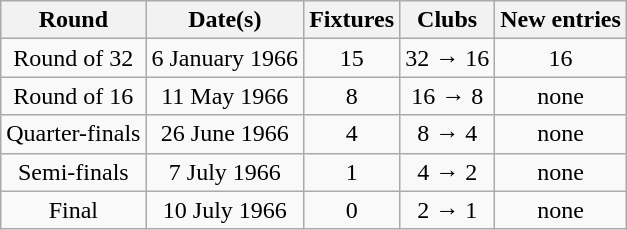<table class="wikitable" style="text-align:center">
<tr>
<th>Round</th>
<th>Date(s)</th>
<th>Fixtures</th>
<th>Clubs</th>
<th>New entries</th>
</tr>
<tr>
<td>Round of 32</td>
<td>6 January 1966</td>
<td>15</td>
<td>32 → 16</td>
<td>16</td>
</tr>
<tr>
<td>Round of 16</td>
<td>11 May 1966</td>
<td>8</td>
<td>16 → 8</td>
<td>none</td>
</tr>
<tr>
<td>Quarter-finals</td>
<td>26 June 1966</td>
<td>4</td>
<td>8 → 4</td>
<td>none</td>
</tr>
<tr>
<td>Semi-finals</td>
<td>7 July 1966</td>
<td>1</td>
<td>4 → 2</td>
<td>none</td>
</tr>
<tr>
<td>Final</td>
<td>10 July 1966</td>
<td>0</td>
<td>2 → 1</td>
<td>none</td>
</tr>
</table>
